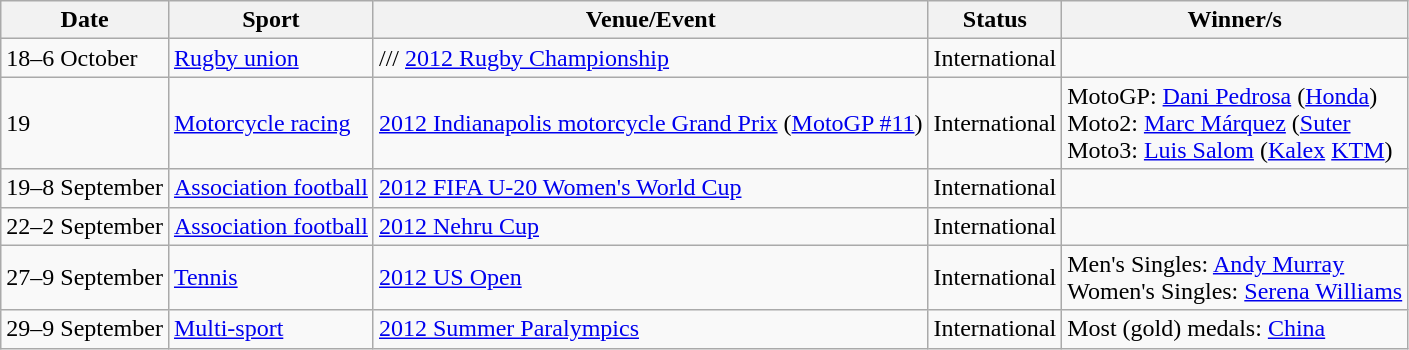<table class="wikitable sortable">
<tr>
<th>Date</th>
<th>Sport</th>
<th>Venue/Event</th>
<th>Status</th>
<th>Winner/s</th>
</tr>
<tr>
<td>18–6 October</td>
<td><a href='#'>Rugby union</a></td>
<td>/// <a href='#'>2012 Rugby Championship</a></td>
<td>International</td>
<td></td>
</tr>
<tr>
<td>19</td>
<td><a href='#'>Motorcycle racing</a></td>
<td> <a href='#'>2012 Indianapolis motorcycle Grand Prix</a> (<a href='#'>MotoGP #11</a>)</td>
<td>International</td>
<td>MotoGP:  <a href='#'>Dani Pedrosa</a> (<a href='#'>Honda</a>)<br>Moto2:  <a href='#'>Marc Márquez</a> (<a href='#'>Suter</a><br>Moto3:  <a href='#'>Luis Salom</a> (<a href='#'>Kalex</a> <a href='#'>KTM</a>)</td>
</tr>
<tr>
<td>19–8 September</td>
<td><a href='#'>Association football</a></td>
<td> <a href='#'>2012 FIFA U-20 Women's World Cup</a></td>
<td>International</td>
<td></td>
</tr>
<tr>
<td>22–2 September</td>
<td><a href='#'>Association football</a></td>
<td> <a href='#'>2012 Nehru Cup</a></td>
<td>International</td>
<td></td>
</tr>
<tr>
<td>27–9 September</td>
<td><a href='#'>Tennis</a></td>
<td> <a href='#'>2012 US Open</a></td>
<td>International</td>
<td>Men's Singles:  <a href='#'>Andy Murray</a><br> Women's Singles: <a href='#'>Serena Williams</a></td>
</tr>
<tr>
<td>29–9 September</td>
<td><a href='#'>Multi-sport</a></td>
<td> <a href='#'>2012 Summer Paralympics</a></td>
<td>International</td>
<td>Most (gold) medals:  <a href='#'>China</a></td>
</tr>
</table>
